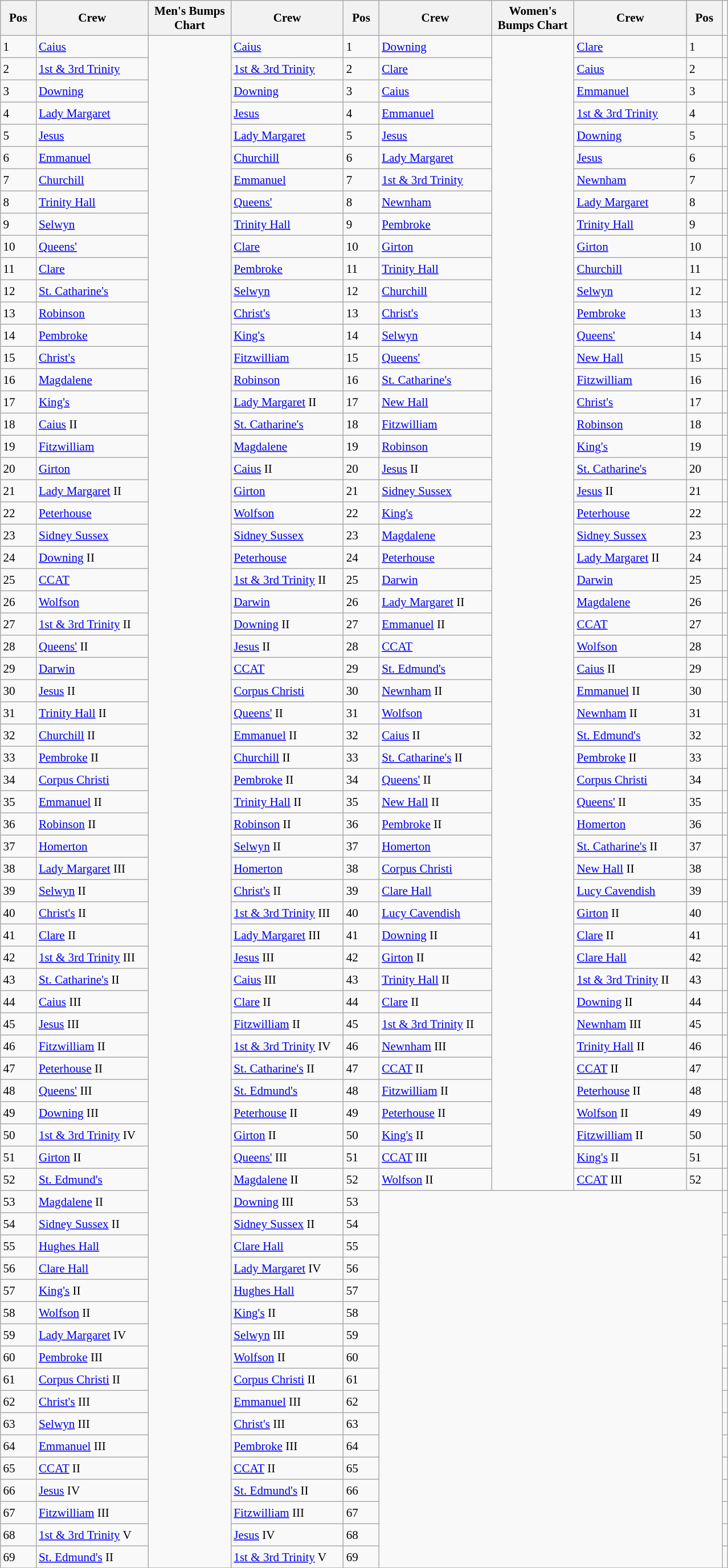<table class="wikitable" style="font-size:88%; white-space:nowrap; margin:0.5em auto">
<tr style="white-space:normal">
<th width=35>Pos</th>
<th width=125>Crew</th>
<th width=90>Men's Bumps Chart</th>
<th width=125>Crew</th>
<th width=35>Pos</th>
<th width=125>Crew</th>
<th width=90>Women's Bumps Chart</th>
<th width=125>Crew</th>
<th width=35>Pos</th>
</tr>
<tr style="height:26px">
<td>1</td>
<td><a href='#'>Caius</a></td>
<td rowspan="69" style="padding:0"></td>
<td><a href='#'>Caius</a></td>
<td>1</td>
<td><a href='#'>Downing</a></td>
<td rowspan="52" style="padding:0"></td>
<td><a href='#'>Clare</a></td>
<td>1</td>
<td></td>
</tr>
<tr style="height:26px">
<td>2</td>
<td><a href='#'>1st & 3rd Trinity</a></td>
<td><a href='#'>1st & 3rd Trinity</a></td>
<td>2</td>
<td><a href='#'>Clare</a></td>
<td><a href='#'>Caius</a></td>
<td>2</td>
<td></td>
</tr>
<tr style="height:26px">
<td>3</td>
<td><a href='#'>Downing</a></td>
<td><a href='#'>Downing</a></td>
<td>3</td>
<td><a href='#'>Caius</a></td>
<td><a href='#'>Emmanuel</a></td>
<td>3</td>
<td></td>
</tr>
<tr style="height:26px">
<td>4</td>
<td><a href='#'>Lady Margaret</a></td>
<td><a href='#'>Jesus</a></td>
<td>4</td>
<td><a href='#'>Emmanuel</a></td>
<td><a href='#'>1st & 3rd Trinity</a></td>
<td>4</td>
<td></td>
</tr>
<tr style="height:26px">
<td>5</td>
<td><a href='#'>Jesus</a></td>
<td><a href='#'>Lady Margaret</a></td>
<td>5</td>
<td><a href='#'>Jesus</a></td>
<td><a href='#'>Downing</a></td>
<td>5</td>
<td></td>
</tr>
<tr style="height:26px">
<td>6</td>
<td><a href='#'>Emmanuel</a></td>
<td><a href='#'>Churchill</a></td>
<td>6</td>
<td><a href='#'>Lady Margaret</a></td>
<td><a href='#'>Jesus</a></td>
<td>6</td>
<td></td>
</tr>
<tr style="height:26px">
<td>7</td>
<td><a href='#'>Churchill</a></td>
<td><a href='#'>Emmanuel</a></td>
<td>7</td>
<td><a href='#'>1st & 3rd Trinity</a></td>
<td><a href='#'>Newnham</a></td>
<td>7</td>
<td></td>
</tr>
<tr style="height:26px">
<td>8</td>
<td><a href='#'>Trinity Hall</a></td>
<td><a href='#'>Queens'</a></td>
<td>8</td>
<td><a href='#'>Newnham</a></td>
<td><a href='#'>Lady Margaret</a></td>
<td>8</td>
<td></td>
</tr>
<tr style="height:26px">
<td>9</td>
<td><a href='#'>Selwyn</a></td>
<td><a href='#'>Trinity Hall</a></td>
<td>9</td>
<td><a href='#'>Pembroke</a></td>
<td><a href='#'>Trinity Hall</a></td>
<td>9</td>
<td></td>
</tr>
<tr style="height:26px">
<td>10</td>
<td><a href='#'>Queens'</a></td>
<td><a href='#'>Clare</a></td>
<td>10</td>
<td><a href='#'>Girton</a></td>
<td><a href='#'>Girton</a></td>
<td>10</td>
<td></td>
</tr>
<tr style="height:26px">
<td>11</td>
<td><a href='#'>Clare</a></td>
<td><a href='#'>Pembroke</a></td>
<td>11</td>
<td><a href='#'>Trinity Hall</a></td>
<td><a href='#'>Churchill</a></td>
<td>11</td>
<td></td>
</tr>
<tr style="height:26px">
<td>12</td>
<td><a href='#'>St. Catharine's</a></td>
<td><a href='#'>Selwyn</a></td>
<td>12</td>
<td><a href='#'>Churchill</a></td>
<td><a href='#'>Selwyn</a></td>
<td>12</td>
<td></td>
</tr>
<tr style="height:26px">
<td>13</td>
<td><a href='#'>Robinson</a></td>
<td><a href='#'>Christ's</a></td>
<td>13</td>
<td><a href='#'>Christ's</a></td>
<td><a href='#'>Pembroke</a></td>
<td>13</td>
<td></td>
</tr>
<tr style="height:26px">
<td>14</td>
<td><a href='#'>Pembroke</a></td>
<td><a href='#'>King's</a></td>
<td>14</td>
<td><a href='#'>Selwyn</a></td>
<td><a href='#'>Queens'</a></td>
<td>14</td>
<td></td>
</tr>
<tr style="height:26px">
<td>15</td>
<td><a href='#'>Christ's</a></td>
<td><a href='#'>Fitzwilliam</a></td>
<td>15</td>
<td><a href='#'>Queens'</a></td>
<td><a href='#'>New Hall</a></td>
<td>15</td>
<td></td>
</tr>
<tr style="height:26px">
<td>16</td>
<td><a href='#'>Magdalene</a></td>
<td><a href='#'>Robinson</a></td>
<td>16</td>
<td><a href='#'>St. Catharine's</a></td>
<td><a href='#'>Fitzwilliam</a></td>
<td>16</td>
<td></td>
</tr>
<tr style="height:26px">
<td>17</td>
<td><a href='#'>King's</a></td>
<td><a href='#'>Lady Margaret</a> II</td>
<td>17</td>
<td><a href='#'>New Hall</a></td>
<td><a href='#'>Christ's</a></td>
<td>17</td>
<td></td>
</tr>
<tr style="height:26px">
<td>18</td>
<td><a href='#'>Caius</a> II</td>
<td><a href='#'>St. Catharine's</a></td>
<td>18</td>
<td><a href='#'>Fitzwilliam</a></td>
<td><a href='#'>Robinson</a></td>
<td>18</td>
<td></td>
</tr>
<tr style="height:26px">
<td>19</td>
<td><a href='#'>Fitzwilliam</a></td>
<td><a href='#'>Magdalene</a></td>
<td>19</td>
<td><a href='#'>Robinson</a></td>
<td><a href='#'>King's</a></td>
<td>19</td>
<td></td>
</tr>
<tr style="height:26px">
<td>20</td>
<td><a href='#'>Girton</a></td>
<td><a href='#'>Caius</a> II</td>
<td>20</td>
<td><a href='#'>Jesus</a> II</td>
<td><a href='#'>St. Catharine's</a></td>
<td>20</td>
<td></td>
</tr>
<tr style="height:26px">
<td>21</td>
<td><a href='#'>Lady Margaret</a> II</td>
<td><a href='#'>Girton</a></td>
<td>21</td>
<td><a href='#'>Sidney Sussex</a></td>
<td><a href='#'>Jesus</a> II</td>
<td>21</td>
<td></td>
</tr>
<tr style="height:26px">
<td>22</td>
<td><a href='#'>Peterhouse</a></td>
<td><a href='#'>Wolfson</a></td>
<td>22</td>
<td><a href='#'>King's</a></td>
<td><a href='#'>Peterhouse</a></td>
<td>22</td>
<td></td>
</tr>
<tr style="height:26px">
<td>23</td>
<td><a href='#'>Sidney Sussex</a></td>
<td><a href='#'>Sidney Sussex</a></td>
<td>23</td>
<td><a href='#'>Magdalene</a></td>
<td><a href='#'>Sidney Sussex</a></td>
<td>23</td>
<td></td>
</tr>
<tr style="height:26px">
<td>24</td>
<td><a href='#'>Downing</a> II</td>
<td><a href='#'>Peterhouse</a></td>
<td>24</td>
<td><a href='#'>Peterhouse</a></td>
<td><a href='#'>Lady Margaret</a> II</td>
<td>24</td>
<td></td>
</tr>
<tr style="height:26px">
<td>25</td>
<td><a href='#'>CCAT</a></td>
<td><a href='#'>1st & 3rd Trinity</a> II</td>
<td>25</td>
<td><a href='#'>Darwin</a></td>
<td><a href='#'>Darwin</a></td>
<td>25</td>
<td></td>
</tr>
<tr style="height:26px">
<td>26</td>
<td><a href='#'>Wolfson</a></td>
<td><a href='#'>Darwin</a></td>
<td>26</td>
<td><a href='#'>Lady Margaret</a> II</td>
<td><a href='#'>Magdalene</a></td>
<td>26</td>
<td></td>
</tr>
<tr style="height:26px">
<td>27</td>
<td><a href='#'>1st & 3rd Trinity</a> II</td>
<td><a href='#'>Downing</a> II</td>
<td>27</td>
<td><a href='#'>Emmanuel</a> II</td>
<td><a href='#'>CCAT</a></td>
<td>27</td>
<td></td>
</tr>
<tr style="height:26px">
<td>28</td>
<td><a href='#'>Queens'</a> II</td>
<td><a href='#'>Jesus</a> II</td>
<td>28</td>
<td><a href='#'>CCAT</a></td>
<td><a href='#'>Wolfson</a></td>
<td>28</td>
<td></td>
</tr>
<tr style="height:26px">
<td>29</td>
<td><a href='#'>Darwin</a></td>
<td><a href='#'>CCAT</a></td>
<td>29</td>
<td><a href='#'>St. Edmund's</a></td>
<td><a href='#'>Caius</a> II</td>
<td>29</td>
<td></td>
</tr>
<tr style="height:26px">
<td>30</td>
<td><a href='#'>Jesus</a> II</td>
<td><a href='#'>Corpus Christi</a></td>
<td>30</td>
<td><a href='#'>Newnham</a> II</td>
<td><a href='#'>Emmanuel</a> II</td>
<td>30</td>
<td></td>
</tr>
<tr style="height:26px">
<td>31</td>
<td><a href='#'>Trinity Hall</a> II</td>
<td><a href='#'>Queens'</a> II</td>
<td>31</td>
<td><a href='#'>Wolfson</a></td>
<td><a href='#'>Newnham</a> II</td>
<td>31</td>
<td></td>
</tr>
<tr style="height:26px">
<td>32</td>
<td><a href='#'>Churchill</a> II</td>
<td><a href='#'>Emmanuel</a> II</td>
<td>32</td>
<td><a href='#'>Caius</a> II</td>
<td><a href='#'>St. Edmund's</a></td>
<td>32</td>
<td></td>
</tr>
<tr style="height:26px">
<td>33</td>
<td><a href='#'>Pembroke</a> II</td>
<td><a href='#'>Churchill</a> II</td>
<td>33</td>
<td><a href='#'>St. Catharine's</a> II</td>
<td><a href='#'>Pembroke</a> II</td>
<td>33</td>
<td></td>
</tr>
<tr style="height:26px">
<td>34</td>
<td><a href='#'>Corpus Christi</a></td>
<td><a href='#'>Pembroke</a> II</td>
<td>34</td>
<td><a href='#'>Queens'</a> II</td>
<td><a href='#'>Corpus Christi</a></td>
<td>34</td>
<td></td>
</tr>
<tr style="height:26px">
<td>35</td>
<td><a href='#'>Emmanuel</a> II</td>
<td><a href='#'>Trinity Hall</a> II</td>
<td>35</td>
<td><a href='#'>New Hall</a> II</td>
<td><a href='#'>Queens'</a> II</td>
<td>35</td>
<td></td>
</tr>
<tr style="height:26px">
<td>36</td>
<td><a href='#'>Robinson</a> II</td>
<td><a href='#'>Robinson</a> II</td>
<td>36</td>
<td><a href='#'>Pembroke</a> II</td>
<td><a href='#'>Homerton</a></td>
<td>36</td>
<td></td>
</tr>
<tr style="height:26px">
<td>37</td>
<td><a href='#'>Homerton</a></td>
<td><a href='#'>Selwyn</a> II</td>
<td>37</td>
<td><a href='#'>Homerton</a></td>
<td><a href='#'>St. Catharine's</a> II</td>
<td>37</td>
<td></td>
</tr>
<tr style="height:26px">
<td>38</td>
<td><a href='#'>Lady Margaret</a> III</td>
<td><a href='#'>Homerton</a></td>
<td>38</td>
<td><a href='#'>Corpus Christi</a></td>
<td><a href='#'>New Hall</a> II</td>
<td>38</td>
<td></td>
</tr>
<tr style="height:26px">
<td>39</td>
<td><a href='#'>Selwyn</a> II</td>
<td><a href='#'>Christ's</a> II</td>
<td>39</td>
<td><a href='#'>Clare Hall</a></td>
<td><a href='#'>Lucy Cavendish</a></td>
<td>39</td>
<td></td>
</tr>
<tr style="height:26px">
<td>40</td>
<td><a href='#'>Christ's</a> II</td>
<td><a href='#'>1st & 3rd Trinity</a> III</td>
<td>40</td>
<td><a href='#'>Lucy Cavendish</a></td>
<td><a href='#'>Girton</a> II</td>
<td>40</td>
<td></td>
</tr>
<tr style="height:26px">
<td>41</td>
<td><a href='#'>Clare</a> II</td>
<td><a href='#'>Lady Margaret</a> III</td>
<td>41</td>
<td><a href='#'>Downing</a> II</td>
<td><a href='#'>Clare</a> II</td>
<td>41</td>
<td></td>
</tr>
<tr style="height:26px">
<td>42</td>
<td><a href='#'>1st & 3rd Trinity</a> III</td>
<td><a href='#'>Jesus</a> III</td>
<td>42</td>
<td><a href='#'>Girton</a> II</td>
<td><a href='#'>Clare Hall</a></td>
<td>42</td>
<td></td>
</tr>
<tr style="height:26px">
<td>43</td>
<td><a href='#'>St. Catharine's</a> II</td>
<td><a href='#'>Caius</a> III</td>
<td>43</td>
<td><a href='#'>Trinity Hall</a> II</td>
<td><a href='#'>1st & 3rd Trinity</a> II</td>
<td>43</td>
<td></td>
</tr>
<tr style="height:26px">
<td>44</td>
<td><a href='#'>Caius</a> III</td>
<td><a href='#'>Clare</a> II</td>
<td>44</td>
<td><a href='#'>Clare</a> II</td>
<td><a href='#'>Downing</a> II</td>
<td>44</td>
<td></td>
</tr>
<tr style="height:26px">
<td>45</td>
<td><a href='#'>Jesus</a> III</td>
<td><a href='#'>Fitzwilliam</a> II</td>
<td>45</td>
<td><a href='#'>1st & 3rd Trinity</a> II</td>
<td><a href='#'>Newnham</a> III</td>
<td>45</td>
<td></td>
</tr>
<tr style="height:26px">
<td>46</td>
<td><a href='#'>Fitzwilliam</a> II</td>
<td><a href='#'>1st & 3rd Trinity</a> IV</td>
<td>46</td>
<td><a href='#'>Newnham</a> III</td>
<td><a href='#'>Trinity Hall</a> II</td>
<td>46</td>
<td></td>
</tr>
<tr style="height:26px">
<td>47</td>
<td><a href='#'>Peterhouse</a> II</td>
<td><a href='#'>St. Catharine's</a> II</td>
<td>47</td>
<td><a href='#'>CCAT</a> II</td>
<td><a href='#'>CCAT</a> II</td>
<td>47</td>
<td></td>
</tr>
<tr style="height:26px">
<td>48</td>
<td><a href='#'>Queens'</a> III</td>
<td><a href='#'>St. Edmund's</a></td>
<td>48</td>
<td><a href='#'>Fitzwilliam</a> II</td>
<td><a href='#'>Peterhouse</a> II</td>
<td>48</td>
<td></td>
</tr>
<tr style="height:26px">
<td>49</td>
<td><a href='#'>Downing</a> III</td>
<td><a href='#'>Peterhouse</a> II</td>
<td>49</td>
<td><a href='#'>Peterhouse</a> II</td>
<td><a href='#'>Wolfson</a> II</td>
<td>49</td>
<td></td>
</tr>
<tr style="height:26px">
<td>50</td>
<td><a href='#'>1st & 3rd Trinity</a> IV</td>
<td><a href='#'>Girton</a> II</td>
<td>50</td>
<td><a href='#'>King's</a> II</td>
<td><a href='#'>Fitzwilliam</a> II</td>
<td>50</td>
<td></td>
</tr>
<tr style="height:26px">
<td>51</td>
<td><a href='#'>Girton</a> II</td>
<td><a href='#'>Queens'</a> III</td>
<td>51</td>
<td><a href='#'>CCAT</a> III</td>
<td><a href='#'>King's</a> II</td>
<td>51</td>
<td></td>
</tr>
<tr style="height:26px">
<td>52</td>
<td><a href='#'>St. Edmund's</a></td>
<td><a href='#'>Magdalene</a> II</td>
<td>52</td>
<td><a href='#'>Wolfson</a> II</td>
<td><a href='#'>CCAT</a> III</td>
<td>52</td>
<td></td>
</tr>
<tr style="height:26px">
<td>53</td>
<td><a href='#'>Magdalene</a> II</td>
<td><a href='#'>Downing</a> III</td>
<td>53</td>
<td colspan="4" rowspan="17"> </td>
<td></td>
</tr>
<tr style="height:26px">
<td>54</td>
<td><a href='#'>Sidney Sussex</a> II</td>
<td><a href='#'>Sidney Sussex</a> II</td>
<td>54</td>
<td></td>
</tr>
<tr style="height:26px">
<td>55</td>
<td><a href='#'>Hughes Hall</a></td>
<td><a href='#'>Clare Hall</a></td>
<td>55</td>
<td></td>
</tr>
<tr style="height:26px">
<td>56</td>
<td><a href='#'>Clare Hall</a></td>
<td><a href='#'>Lady Margaret</a> IV</td>
<td>56</td>
<td></td>
</tr>
<tr style="height:26px">
<td>57</td>
<td><a href='#'>King's</a> II</td>
<td><a href='#'>Hughes Hall</a></td>
<td>57</td>
<td></td>
</tr>
<tr style="height:26px">
<td>58</td>
<td><a href='#'>Wolfson</a> II</td>
<td><a href='#'>King's</a> II</td>
<td>58</td>
<td></td>
</tr>
<tr style="height:26px">
<td>59</td>
<td><a href='#'>Lady Margaret</a> IV</td>
<td><a href='#'>Selwyn</a> III</td>
<td>59</td>
<td></td>
</tr>
<tr style="height:26px">
<td>60</td>
<td><a href='#'>Pembroke</a> III</td>
<td><a href='#'>Wolfson</a> II</td>
<td>60</td>
<td></td>
</tr>
<tr style="height:26px">
<td>61</td>
<td><a href='#'>Corpus Christi</a> II</td>
<td><a href='#'>Corpus Christi</a> II</td>
<td>61</td>
<td></td>
</tr>
<tr style="height:26px">
<td>62</td>
<td><a href='#'>Christ's</a> III</td>
<td><a href='#'>Emmanuel</a> III</td>
<td>62</td>
<td></td>
</tr>
<tr style="height:26px">
<td>63</td>
<td><a href='#'>Selwyn</a> III</td>
<td><a href='#'>Christ's</a> III</td>
<td>63</td>
<td></td>
</tr>
<tr style="height:26px">
<td>64</td>
<td><a href='#'>Emmanuel</a> III</td>
<td><a href='#'>Pembroke</a> III</td>
<td>64</td>
<td></td>
</tr>
<tr style="height:26px">
<td>65</td>
<td><a href='#'>CCAT</a> II</td>
<td><a href='#'>CCAT</a> II</td>
<td>65</td>
<td></td>
</tr>
<tr style="height:26px">
<td>66</td>
<td><a href='#'>Jesus</a> IV</td>
<td><a href='#'>St. Edmund's</a> II</td>
<td>66</td>
<td></td>
</tr>
<tr style="height:26px">
<td>67</td>
<td><a href='#'>Fitzwilliam</a> III</td>
<td><a href='#'>Fitzwilliam</a> III</td>
<td>67</td>
<td></td>
</tr>
<tr style="height:26px">
<td>68</td>
<td><a href='#'>1st & 3rd Trinity</a> V</td>
<td><a href='#'>Jesus</a> IV</td>
<td>68</td>
<td></td>
</tr>
<tr style="height:26px">
<td>69</td>
<td><a href='#'>St. Edmund's</a> II</td>
<td><a href='#'>1st & 3rd Trinity</a> V</td>
<td>69</td>
<td></td>
</tr>
<tr>
</tr>
</table>
